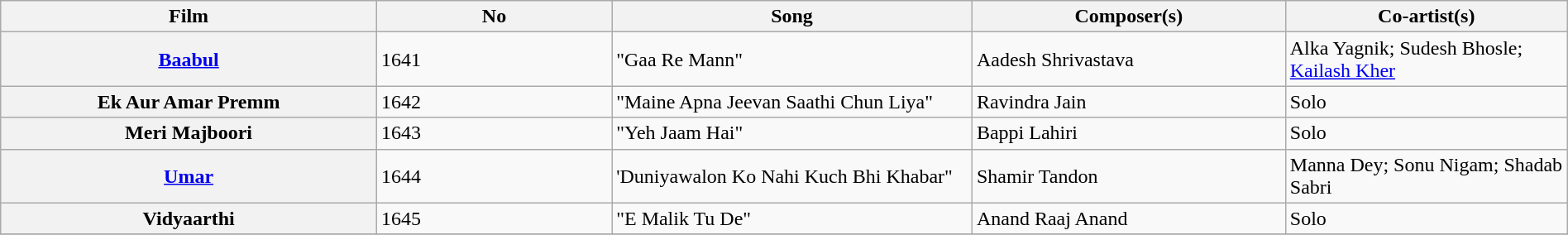<table class="wikitable plainrowheaders" style="width:100%; textcolor:#000">
<tr>
<th scope="col" style="width:24%;">Film</th>
<th>No</th>
<th scope="col" style="width:23%;">Song</th>
<th scope="col" style="width:20%;">Composer(s)</th>
<th scope="col" style="width:18%;">Co-artist(s)</th>
</tr>
<tr>
<th><a href='#'>Baabul</a></th>
<td>1641</td>
<td>"Gaa Re Mann"</td>
<td>Aadesh Shrivastava</td>
<td>Alka Yagnik;  Sudesh Bhosle; <a href='#'>Kailash Kher</a></td>
</tr>
<tr>
<th>Ek Aur Amar Premm</th>
<td>1642</td>
<td>"Maine Apna Jeevan Saathi Chun Liya"</td>
<td>Ravindra Jain</td>
<td>Solo</td>
</tr>
<tr>
<th>Meri Majboori</th>
<td>1643</td>
<td>"Yeh Jaam Hai"</td>
<td>Bappi Lahiri</td>
<td>Solo</td>
</tr>
<tr>
<th><a href='#'>Umar</a></th>
<td>1644</td>
<td>'Duniyawalon Ko Nahi Kuch Bhi Khabar"</td>
<td>Shamir Tandon</td>
<td>Manna Dey; Sonu Nigam;  Shadab Sabri</td>
</tr>
<tr>
<th>Vidyaarthi</th>
<td>1645</td>
<td>"E Malik Tu De"</td>
<td>Anand Raaj Anand</td>
<td>Solo</td>
</tr>
<tr>
</tr>
</table>
